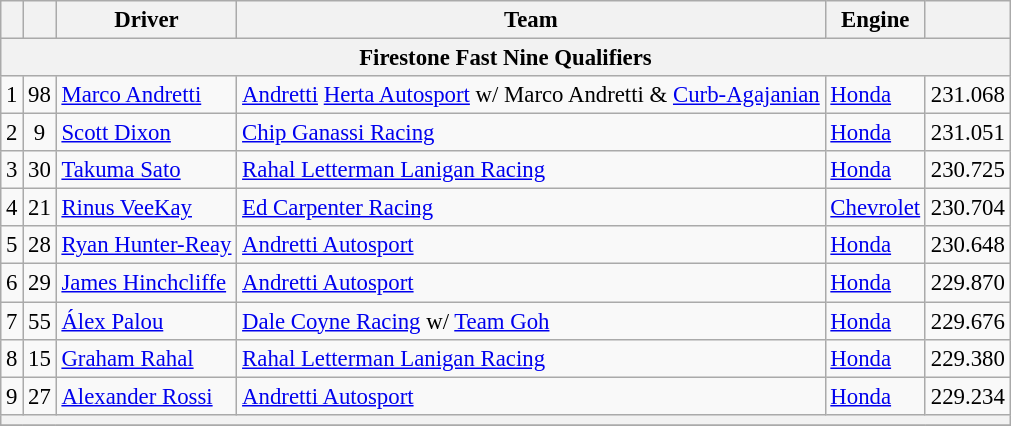<table class="wikitable" style="font-size:95%;">
<tr>
<th></th>
<th></th>
<th>Driver</th>
<th>Team</th>
<th>Engine</th>
<th></th>
</tr>
<tr>
<th colspan=6>Firestone Fast Nine Qualifiers</th>
</tr>
<tr>
<td align="center">1</td>
<td align="center">98</td>
<td> <a href='#'>Marco Andretti</a></td>
<td><a href='#'>Andretti</a> <a href='#'>Herta Autosport</a> w/ Marco Andretti & <a href='#'>Curb-Agajanian</a></td>
<td><a href='#'>Honda</a></td>
<td>231.068</td>
</tr>
<tr>
<td align="center">2</td>
<td align="center">9</td>
<td> <a href='#'>Scott Dixon</a> </td>
<td><a href='#'>Chip Ganassi Racing</a></td>
<td><a href='#'>Honda</a></td>
<td>231.051</td>
</tr>
<tr>
<td align="center">3</td>
<td align="center">30</td>
<td> <a href='#'>Takuma Sato</a> </td>
<td><a href='#'>Rahal Letterman Lanigan Racing</a></td>
<td><a href='#'>Honda</a></td>
<td>230.725</td>
</tr>
<tr>
<td align="center">4</td>
<td align="center">21</td>
<td> <a href='#'>Rinus VeeKay</a> </td>
<td><a href='#'>Ed Carpenter Racing</a></td>
<td><a href='#'>Chevrolet</a></td>
<td>230.704</td>
</tr>
<tr>
<td align="center">5</td>
<td align="center">28</td>
<td> <a href='#'>Ryan Hunter-Reay</a> </td>
<td><a href='#'>Andretti Autosport</a></td>
<td><a href='#'>Honda</a></td>
<td>230.648</td>
</tr>
<tr>
<td align="center">6</td>
<td align="center">29</td>
<td> <a href='#'>James Hinchcliffe</a></td>
<td><a href='#'>Andretti Autosport</a></td>
<td><a href='#'>Honda</a></td>
<td>229.870</td>
</tr>
<tr>
<td align="center">7</td>
<td align="center">55</td>
<td> <a href='#'>Álex Palou</a> </td>
<td><a href='#'>Dale Coyne Racing</a> w/ <a href='#'>Team Goh</a></td>
<td><a href='#'>Honda</a></td>
<td>229.676</td>
</tr>
<tr>
<td align="center">8</td>
<td align="center">15</td>
<td> <a href='#'>Graham Rahal</a></td>
<td><a href='#'>Rahal Letterman Lanigan Racing</a></td>
<td><a href='#'>Honda</a></td>
<td>229.380</td>
</tr>
<tr>
<td align="center">9</td>
<td align="center">27</td>
<td> <a href='#'>Alexander Rossi</a> </td>
<td><a href='#'>Andretti Autosport</a></td>
<td><a href='#'>Honda</a></td>
<td>229.234</td>
</tr>
<tr>
<th colspan=6> </th>
</tr>
<tr>
</tr>
</table>
